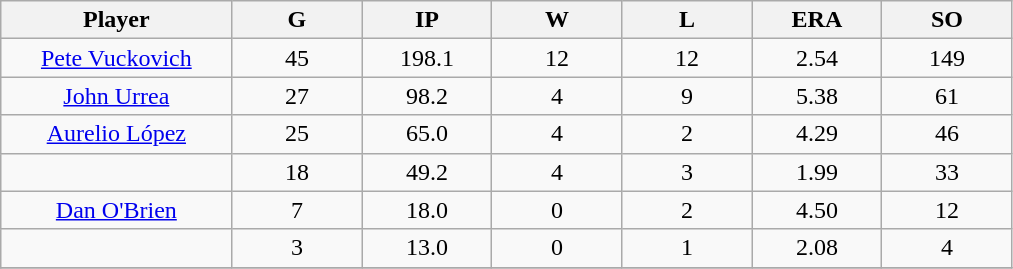<table class="wikitable sortable">
<tr>
<th bgcolor="#DDDDFF" width="16%">Player</th>
<th bgcolor="#DDDDFF" width="9%">G</th>
<th bgcolor="#DDDDFF" width="9%">IP</th>
<th bgcolor="#DDDDFF" width="9%">W</th>
<th bgcolor="#DDDDFF" width="9%">L</th>
<th bgcolor="#DDDDFF" width="9%">ERA</th>
<th bgcolor="#DDDDFF" width="9%">SO</th>
</tr>
<tr align="center">
<td><a href='#'>Pete Vuckovich</a></td>
<td>45</td>
<td>198.1</td>
<td>12</td>
<td>12</td>
<td>2.54</td>
<td>149</td>
</tr>
<tr align=center>
<td><a href='#'>John Urrea</a></td>
<td>27</td>
<td>98.2</td>
<td>4</td>
<td>9</td>
<td>5.38</td>
<td>61</td>
</tr>
<tr align=center>
<td><a href='#'>Aurelio López</a></td>
<td>25</td>
<td>65.0</td>
<td>4</td>
<td>2</td>
<td>4.29</td>
<td>46</td>
</tr>
<tr align=center>
<td></td>
<td>18</td>
<td>49.2</td>
<td>4</td>
<td>3</td>
<td>1.99</td>
<td>33</td>
</tr>
<tr align="center">
<td><a href='#'>Dan O'Brien</a></td>
<td>7</td>
<td>18.0</td>
<td>0</td>
<td>2</td>
<td>4.50</td>
<td>12</td>
</tr>
<tr align=center>
<td></td>
<td>3</td>
<td>13.0</td>
<td>0</td>
<td>1</td>
<td>2.08</td>
<td>4</td>
</tr>
<tr align="center">
</tr>
</table>
